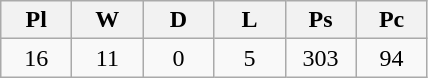<table class="wikitable" style="text-align:center">
<tr>
<th width=40px>Pl</th>
<th width=40px>W</th>
<th width=40px>D</th>
<th width=40px>L</th>
<th width=40px>Ps</th>
<th width=40px>Pc</th>
</tr>
<tr>
<td>16</td>
<td>11</td>
<td>0</td>
<td>5</td>
<td>303</td>
<td>94</td>
</tr>
</table>
